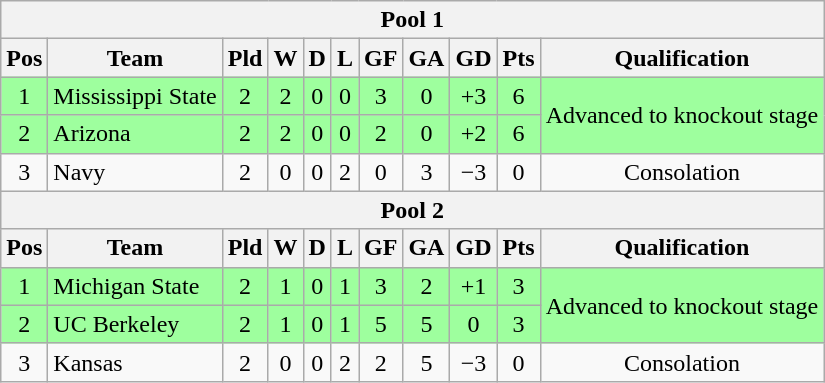<table class="wikitable" style="text-align:center">
<tr>
<th colspan="11">Pool 1</th>
</tr>
<tr>
<th>Pos</th>
<th>Team</th>
<th>Pld</th>
<th>W</th>
<th>D</th>
<th>L</th>
<th>GF</th>
<th>GA</th>
<th>GD</th>
<th>Pts</th>
<th>Qualification</th>
</tr>
<tr bgcolor="#9eff9e">
<td>1</td>
<td style="text-align:left">Mississippi State</td>
<td>2</td>
<td>2</td>
<td>0</td>
<td>0</td>
<td>3</td>
<td>0</td>
<td>+3</td>
<td>6</td>
<td rowspan="2">Advanced to knockout stage</td>
</tr>
<tr bgcolor="#9eff9e">
<td>2</td>
<td style="text-align:left">Arizona</td>
<td>2</td>
<td>2</td>
<td>0</td>
<td>0</td>
<td>2</td>
<td>0</td>
<td>+2</td>
<td>6</td>
</tr>
<tr>
<td>3</td>
<td style="text-align:left">Navy</td>
<td>2</td>
<td>0</td>
<td>0</td>
<td>2</td>
<td>0</td>
<td>3</td>
<td>−3</td>
<td>0</td>
<td>Consolation</td>
</tr>
<tr>
<th colspan="11">Pool 2</th>
</tr>
<tr>
<th>Pos</th>
<th>Team</th>
<th>Pld</th>
<th>W</th>
<th>D</th>
<th>L</th>
<th>GF</th>
<th>GA</th>
<th>GD</th>
<th>Pts</th>
<th>Qualification</th>
</tr>
<tr bgcolor="#9eff9e">
<td>1</td>
<td style="text-align:left">Michigan State</td>
<td>2</td>
<td>1</td>
<td>0</td>
<td>1</td>
<td>3</td>
<td>2</td>
<td>+1</td>
<td>3</td>
<td rowspan="2">Advanced to knockout stage</td>
</tr>
<tr bgcolor="#9eff9e">
<td>2</td>
<td style="text-align:left">UC Berkeley</td>
<td>2</td>
<td>1</td>
<td>0</td>
<td>1</td>
<td>5</td>
<td>5</td>
<td>0</td>
<td>3</td>
</tr>
<tr>
<td>3</td>
<td style="text-align:left">Kansas</td>
<td>2</td>
<td>0</td>
<td>0</td>
<td>2</td>
<td>2</td>
<td>5</td>
<td>−3</td>
<td>0</td>
<td>Consolation</td>
</tr>
</table>
